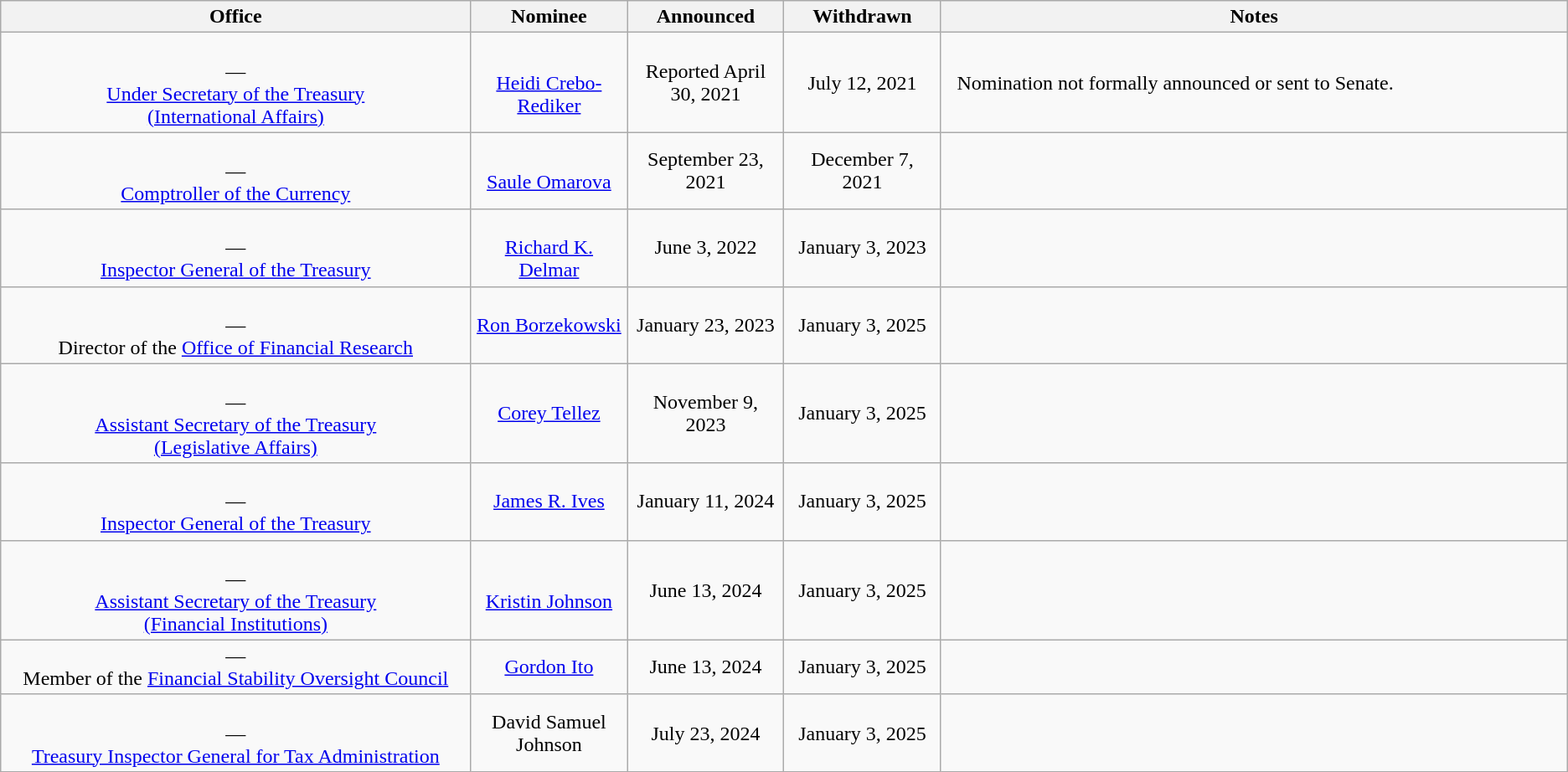<table class="wikitable sortable" style="text-align:center">
<tr>
<th style="width:30%;">Office</th>
<th style="width:10%;">Nominee</th>
<th style="width:10%;" data-sort-type="date">Announced</th>
<th style="width:10%;" data-sort-type="date">Withdrawn</th>
<th style="width:50%;">Notes</th>
</tr>
<tr>
<td><br>—<br><a href='#'>Under Secretary of the Treasury<br>(International Affairs)</a></td>
<td><br><a href='#'>Heidi Crebo-Rediker</a></td>
<td>Reported April 30, 2021</td>
<td>July 12, 2021</td>
<td style="text-align:left; padding:1%;">Nomination not formally announced or sent to Senate.</td>
</tr>
<tr>
<td><br>—<br><a href='#'>Comptroller of the Currency</a></td>
<td><br><a href='#'>Saule Omarova</a></td>
<td>September 23, 2021</td>
<td>December 7, 2021</td>
<td style="text-align:left; padding:1%;"></td>
</tr>
<tr>
<td><br>—<br><a href='#'>Inspector General of the Treasury</a></td>
<td><br><a href='#'>Richard K. Delmar</a></td>
<td>June 3, 2022</td>
<td>January 3, 2023</td>
<td style="text-align:left; padding:1%;"></td>
</tr>
<tr>
<td><br>—<br>Director of the <a href='#'>Office of Financial Research</a></td>
<td><a href='#'>Ron Borzekowski</a></td>
<td>January 23, 2023</td>
<td>January 3, 2025</td>
<td style="text-align:left; padding:1%;"></td>
</tr>
<tr>
<td><br>—<br><a href='#'>Assistant Secretary of the Treasury<br>(Legislative Affairs)</a></td>
<td><a href='#'>Corey Tellez</a></td>
<td>November 9, 2023</td>
<td>January 3, 2025</td>
<td style="text-align:left; padding:1%;"></td>
</tr>
<tr>
<td><br>—<br><a href='#'>Inspector General of the Treasury</a></td>
<td><a href='#'>James R. Ives</a></td>
<td>January 11, 2024</td>
<td>January 3, 2025</td>
<td style="text-align:left; padding:1%;"></td>
</tr>
<tr>
<td><br>—<br><a href='#'>Assistant Secretary of the Treasury<br>(Financial Institutions)</a></td>
<td><br><a href='#'>Kristin Johnson</a></td>
<td>June 13, 2024</td>
<td>January 3, 2025</td>
<td style="text-align:left; padding:1%;"></td>
</tr>
<tr>
<td>—<br>Member of the <a href='#'>Financial Stability Oversight Council</a></td>
<td><a href='#'>Gordon Ito</a></td>
<td>June 13, 2024</td>
<td>January 3, 2025</td>
<td style="text-align:left; padding:1%;"></td>
</tr>
<tr>
<td><br>—<br><a href='#'>Treasury Inspector General for Tax Administration</a></td>
<td>David Samuel Johnson</td>
<td>July 23, 2024</td>
<td>January 3, 2025</td>
<td style="text-align:left; padding:1%;"></td>
</tr>
</table>
